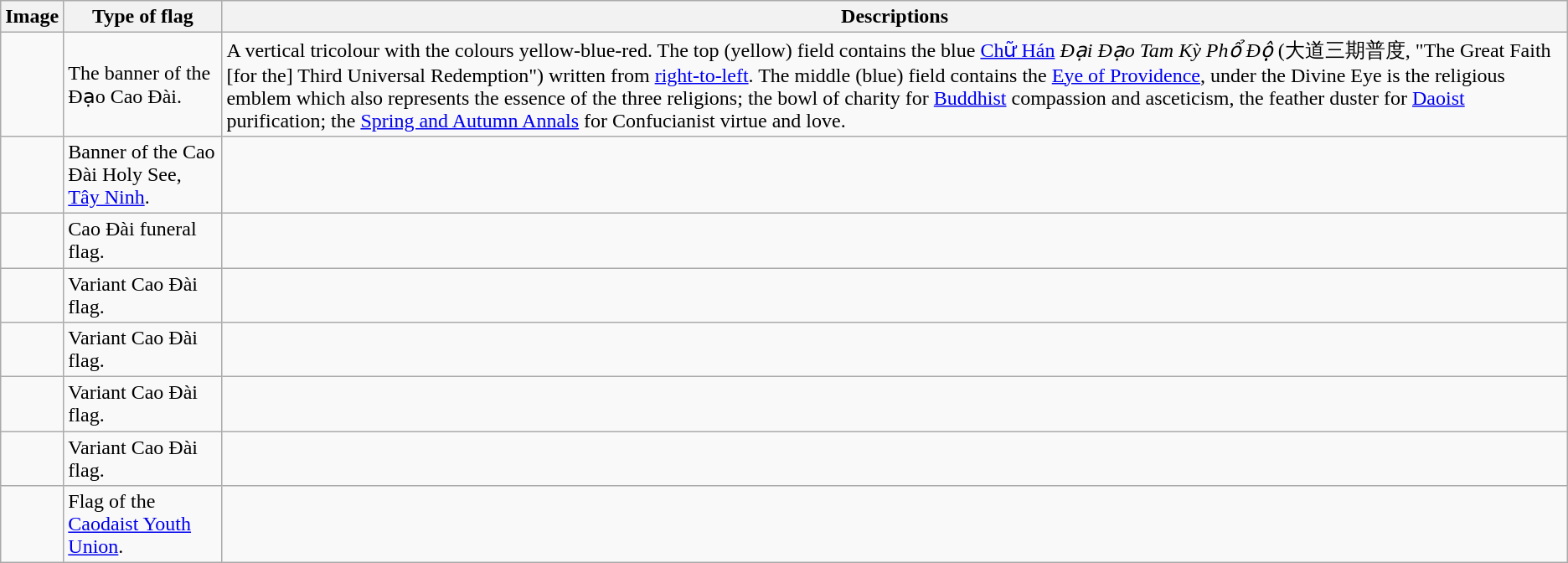<table class="wikitable">
<tr>
<th>Image</th>
<th>Type of flag</th>
<th>Descriptions</th>
</tr>
<tr>
<td></td>
<td>The banner of the Đạo Cao Đài. </td>
<td>A vertical tricolour with the colours yellow-blue-red. The top (yellow) field contains the blue <a href='#'>Chữ Hán</a> <em>Đại Đạo Tam Kỳ Phổ Độ</em> (大道三期普度, "The Great Faith [for the] Third Universal Redemption") written from <a href='#'>right-to-left</a>. The middle (blue) field contains the <a href='#'>Eye of Providence</a>, under the Divine Eye is the religious emblem which also represents the essence of the three religions; the bowl of charity for <a href='#'>Buddhist</a> compassion and asceticism, the feather duster for <a href='#'>Daoist</a> purification; the <a href='#'>Spring and Autumn Annals</a> for Confucianist virtue and love.</td>
</tr>
<tr>
<td></td>
<td>Banner of the Cao Đài Holy See, <a href='#'>Tây Ninh</a>. </td>
<td></td>
</tr>
<tr>
<td></td>
<td>Cao Đài funeral flag.</td>
<td></td>
</tr>
<tr>
<td></td>
<td>Variant Cao Đài flag.</td>
<td></td>
</tr>
<tr>
<td></td>
<td>Variant Cao Đài flag.</td>
<td></td>
</tr>
<tr>
<td></td>
<td>Variant Cao Đài flag.</td>
<td></td>
</tr>
<tr>
<td></td>
<td>Variant Cao Đài flag.</td>
<td></td>
</tr>
<tr>
<td></td>
<td>Flag of the <a href='#'>Caodaist Youth Union</a>.</td>
<td></td>
</tr>
</table>
